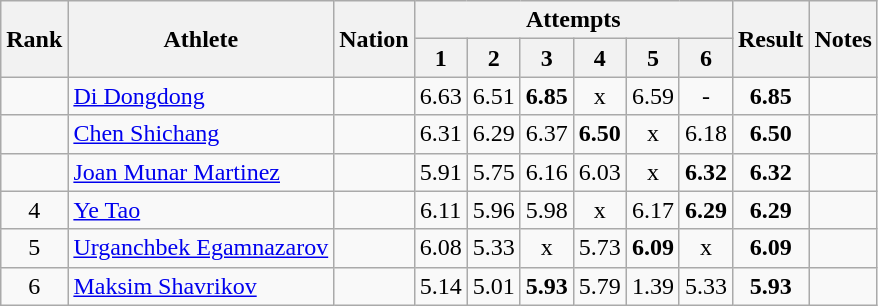<table class="wikitable sortable" style="text-align:center">
<tr>
<th rowspan="2">Rank</th>
<th rowspan="2">Athlete</th>
<th rowspan="2">Nation</th>
<th colspan="6">Attempts</th>
<th rowspan="2">Result</th>
<th rowspan="2">Notes</th>
</tr>
<tr>
<th>1</th>
<th>2</th>
<th>3</th>
<th>4</th>
<th>5</th>
<th>6</th>
</tr>
<tr>
<td></td>
<td align="left"><a href='#'>Di Dongdong</a></td>
<td align="left"></td>
<td>6.63</td>
<td>6.51</td>
<td><strong>6.85</strong></td>
<td>x</td>
<td>6.59</td>
<td>-</td>
<td><strong>6.85</strong></td>
<td><strong></strong></td>
</tr>
<tr>
<td></td>
<td align="left"><a href='#'>Chen Shichang</a></td>
<td align="left"></td>
<td>6.31</td>
<td>6.29</td>
<td>6.37</td>
<td><strong>6.50</strong></td>
<td>x</td>
<td>6.18</td>
<td><strong>6.50</strong></td>
<td></td>
</tr>
<tr>
<td></td>
<td align="left"><a href='#'>Joan Munar Martinez</a></td>
<td align="left"></td>
<td>5.91</td>
<td>5.75</td>
<td>6.16</td>
<td>6.03</td>
<td>x</td>
<td><strong>6.32</strong></td>
<td><strong>6.32</strong></td>
<td></td>
</tr>
<tr>
<td>4</td>
<td align="left"><a href='#'>Ye Tao</a></td>
<td align="left"></td>
<td>6.11</td>
<td>5.96</td>
<td>5.98</td>
<td>x</td>
<td>6.17</td>
<td><strong>6.29</strong></td>
<td><strong>6.29</strong></td>
<td></td>
</tr>
<tr>
<td>5</td>
<td align="left"><a href='#'>Urganchbek Egamnazarov</a></td>
<td align="left"></td>
<td>6.08</td>
<td>5.33</td>
<td>x</td>
<td>5.73</td>
<td><strong>6.09</strong></td>
<td>x</td>
<td><strong>6.09</strong></td>
<td></td>
</tr>
<tr>
<td>6</td>
<td align="left"><a href='#'>Maksim Shavrikov</a></td>
<td align="left"></td>
<td>5.14</td>
<td>5.01</td>
<td><strong>5.93</strong></td>
<td>5.79</td>
<td>1.39</td>
<td>5.33</td>
<td><strong>5.93</strong></td>
<td></td>
</tr>
</table>
